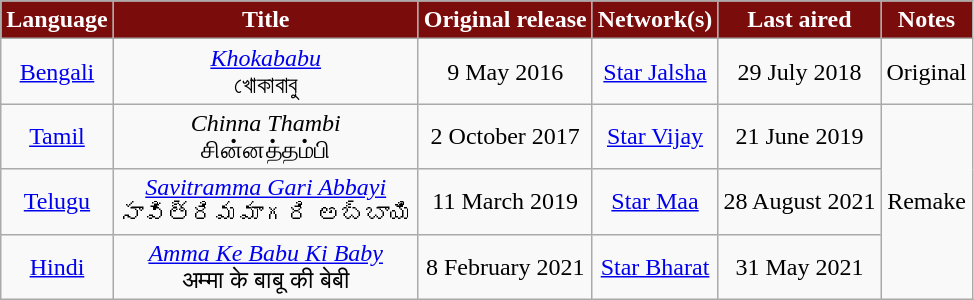<table class="wikitable sortable" style="text-align:center;">
<tr style="color:white">
<th style="background: #7b0c0c;">Language</th>
<th style="background: #7b0c0c;">Title</th>
<th style="background: #7b0c0c;">Original release</th>
<th style="background: #7b0c0c;">Network(s)</th>
<th style="background: #7b0c0c;">Last aired</th>
<th style="background: #7b0c0c;">Notes</th>
</tr>
<tr>
<td><a href='#'>Bengali</a></td>
<td><em><a href='#'>Khokababu</a></em> <br> খোকাবাবু</td>
<td>9 May 2016</td>
<td><a href='#'>Star Jalsha</a></td>
<td>29 July 2018</td>
<td>Original</td>
</tr>
<tr>
<td><a href='#'>Tamil</a></td>
<td><em>Chinna Thambi</em> <br> சின்னத்தம்பி</td>
<td>2 October 2017</td>
<td><a href='#'>Star Vijay</a></td>
<td>21 June 2019</td>
<td rowspan="3">Remake</td>
</tr>
<tr>
<td><a href='#'>Telugu</a></td>
<td><em><a href='#'>Savitramma Gari Abbayi</a></em> <br> సావిత్రిమమాగరి అబ్బాయి</td>
<td>11 March 2019</td>
<td><a href='#'>Star Maa</a></td>
<td>28 August 2021</td>
</tr>
<tr>
<td><a href='#'>Hindi</a></td>
<td><em><a href='#'>Amma Ke Babu Ki Baby</a></em> <br> अम्मा के बाबू की बेबी</td>
<td>8 February 2021</td>
<td><a href='#'>Star Bharat</a></td>
<td>31 May 2021</td>
</tr>
</table>
